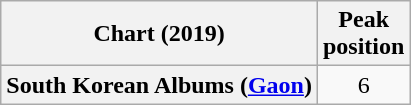<table class="wikitable plainrowheaders" style="text-align:center">
<tr>
<th scope="col">Chart (2019)</th>
<th scope="col">Peak<br>position</th>
</tr>
<tr>
<th scope="row">South Korean Albums (<a href='#'>Gaon</a>)</th>
<td>6</td>
</tr>
</table>
